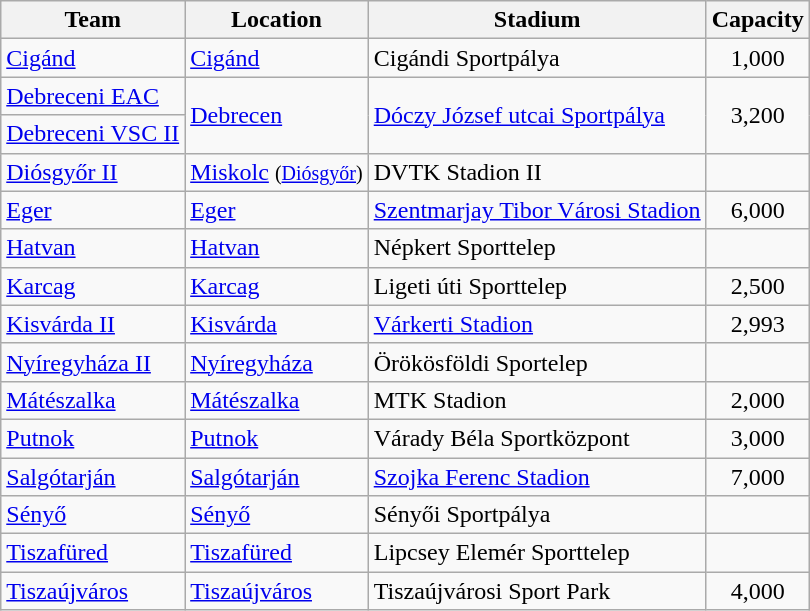<table class="wikitable sortable">
<tr>
<th>Team</th>
<th>Location</th>
<th>Stadium</th>
<th>Capacity</th>
</tr>
<tr>
<td><a href='#'>Cigánd</a></td>
<td><a href='#'>Cigánd</a></td>
<td>Cigándi Sportpálya</td>
<td align="center">1,000</td>
</tr>
<tr>
<td><a href='#'>Debreceni EAC</a></td>
<td rowspan="2"><a href='#'>Debrecen</a></td>
<td rowspan="2"><a href='#'>Dóczy József utcai Sportpálya</a></td>
<td rowspan="2" align="center">3,200</td>
</tr>
<tr>
<td><a href='#'>Debreceni VSC II</a></td>
</tr>
<tr>
<td><a href='#'>Diósgyőr II</a></td>
<td><a href='#'>Miskolc</a> <small>(<a href='#'>Diósgyőr</a>)</small></td>
<td>DVTK Stadion II</td>
<td align="center"></td>
</tr>
<tr>
<td><a href='#'>Eger</a></td>
<td><a href='#'>Eger</a></td>
<td><a href='#'>Szentmarjay Tibor Városi Stadion</a></td>
<td align="center">6,000</td>
</tr>
<tr>
<td><a href='#'>Hatvan</a></td>
<td><a href='#'>Hatvan</a></td>
<td>Népkert Sporttelep</td>
<td align="center"></td>
</tr>
<tr>
<td><a href='#'>Karcag</a></td>
<td><a href='#'>Karcag</a></td>
<td>Ligeti úti Sporttelep</td>
<td align="center">2,500</td>
</tr>
<tr>
<td><a href='#'>Kisvárda II</a></td>
<td><a href='#'>Kisvárda</a></td>
<td><a href='#'>Várkerti Stadion</a></td>
<td align="center">2,993</td>
</tr>
<tr>
<td><a href='#'>Nyíregyháza II</a></td>
<td><a href='#'>Nyíregyháza</a></td>
<td>Örökösföldi Sportelep</td>
<td align="center"></td>
</tr>
<tr>
<td><a href='#'>Mátészalka</a></td>
<td><a href='#'>Mátészalka</a></td>
<td>MTK Stadion</td>
<td align="center">2,000</td>
</tr>
<tr>
<td><a href='#'>Putnok</a></td>
<td><a href='#'>Putnok</a></td>
<td>Várady Béla Sportközpont</td>
<td align="center">3,000</td>
</tr>
<tr>
<td><a href='#'>Salgótarján</a></td>
<td><a href='#'>Salgótarján</a></td>
<td><a href='#'>Szojka Ferenc Stadion</a></td>
<td align="center">7,000</td>
</tr>
<tr>
<td><a href='#'>Sényő</a></td>
<td><a href='#'>Sényő</a></td>
<td>Sényői Sportpálya</td>
<td align="center"></td>
</tr>
<tr>
<td><a href='#'>Tiszafüred</a></td>
<td><a href='#'>Tiszafüred</a></td>
<td>Lipcsey Elemér Sporttelep</td>
<td align="center"></td>
</tr>
<tr>
<td><a href='#'>Tiszaújváros</a></td>
<td><a href='#'>Tiszaújváros</a></td>
<td>Tiszaújvárosi Sport Park</td>
<td align="center">4,000</td>
</tr>
</table>
